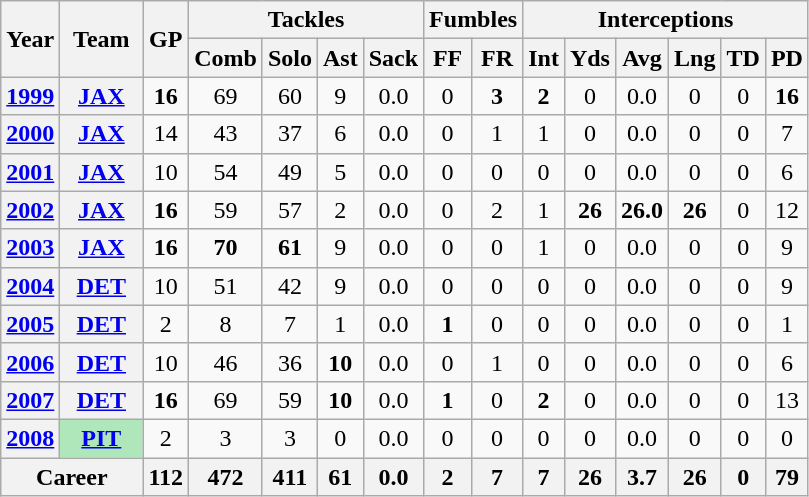<table class="wikitable" style="text-align:center">
<tr>
<th rowspan="2">Year</th>
<th rowspan="2">Team</th>
<th rowspan="2">GP</th>
<th colspan="4">Tackles</th>
<th colspan="2">Fumbles</th>
<th colspan="6">Interceptions</th>
</tr>
<tr>
<th>Comb</th>
<th>Solo</th>
<th>Ast</th>
<th>Sack</th>
<th>FF</th>
<th>FR</th>
<th>Int</th>
<th>Yds</th>
<th>Avg</th>
<th>Lng</th>
<th>TD</th>
<th>PD</th>
</tr>
<tr>
<th><a href='#'>1999</a></th>
<th><a href='#'>JAX</a></th>
<td><strong>16</strong></td>
<td>69</td>
<td>60</td>
<td>9</td>
<td>0.0</td>
<td>0</td>
<td><strong>3</strong></td>
<td><strong>2</strong></td>
<td>0</td>
<td>0.0</td>
<td>0</td>
<td>0</td>
<td><strong>16</strong></td>
</tr>
<tr>
<th><a href='#'>2000</a></th>
<th><a href='#'>JAX</a></th>
<td>14</td>
<td>43</td>
<td>37</td>
<td>6</td>
<td>0.0</td>
<td>0</td>
<td>1</td>
<td>1</td>
<td>0</td>
<td>0.0</td>
<td>0</td>
<td>0</td>
<td>7</td>
</tr>
<tr>
<th><a href='#'>2001</a></th>
<th><a href='#'>JAX</a></th>
<td>10</td>
<td>54</td>
<td>49</td>
<td>5</td>
<td>0.0</td>
<td>0</td>
<td>0</td>
<td>0</td>
<td>0</td>
<td>0.0</td>
<td>0</td>
<td>0</td>
<td>6</td>
</tr>
<tr>
<th><a href='#'>2002</a></th>
<th><a href='#'>JAX</a></th>
<td><strong>16</strong></td>
<td>59</td>
<td>57</td>
<td>2</td>
<td>0.0</td>
<td>0</td>
<td>2</td>
<td>1</td>
<td><strong>26</strong></td>
<td><strong>26.0</strong></td>
<td><strong>26</strong></td>
<td>0</td>
<td>12</td>
</tr>
<tr>
<th><a href='#'>2003</a></th>
<th><a href='#'>JAX</a></th>
<td><strong>16</strong></td>
<td><strong>70</strong></td>
<td><strong>61</strong></td>
<td>9</td>
<td>0.0</td>
<td>0</td>
<td>0</td>
<td>1</td>
<td>0</td>
<td>0.0</td>
<td>0</td>
<td>0</td>
<td>9</td>
</tr>
<tr>
<th><a href='#'>2004</a></th>
<th><a href='#'>DET</a></th>
<td>10</td>
<td>51</td>
<td>42</td>
<td>9</td>
<td>0.0</td>
<td>0</td>
<td>0</td>
<td>0</td>
<td>0</td>
<td>0.0</td>
<td>0</td>
<td>0</td>
<td>9</td>
</tr>
<tr>
<th><a href='#'>2005</a></th>
<th><a href='#'>DET</a></th>
<td>2</td>
<td>8</td>
<td>7</td>
<td>1</td>
<td>0.0</td>
<td><strong>1</strong></td>
<td>0</td>
<td>0</td>
<td>0</td>
<td>0.0</td>
<td>0</td>
<td>0</td>
<td>1</td>
</tr>
<tr>
<th><a href='#'>2006</a></th>
<th><a href='#'>DET</a></th>
<td>10</td>
<td>46</td>
<td>36</td>
<td><strong>10</strong></td>
<td>0.0</td>
<td>0</td>
<td>1</td>
<td>0</td>
<td>0</td>
<td>0.0</td>
<td>0</td>
<td>0</td>
<td>6</td>
</tr>
<tr>
<th><a href='#'>2007</a></th>
<th><a href='#'>DET</a></th>
<td><strong>16</strong></td>
<td>69</td>
<td>59</td>
<td><strong>10</strong></td>
<td>0.0</td>
<td><strong>1</strong></td>
<td>0</td>
<td><strong>2</strong></td>
<td>0</td>
<td>0.0</td>
<td>0</td>
<td>0</td>
<td>13</td>
</tr>
<tr>
<th><a href='#'>2008</a></th>
<th style="background:#afe6ba; width:3em;"><a href='#'>PIT</a></th>
<td>2</td>
<td>3</td>
<td>3</td>
<td>0</td>
<td>0.0</td>
<td>0</td>
<td>0</td>
<td>0</td>
<td>0</td>
<td>0.0</td>
<td>0</td>
<td>0</td>
<td>0</td>
</tr>
<tr>
<th colspan="2">Career</th>
<th>112</th>
<th>472</th>
<th>411</th>
<th>61</th>
<th>0.0</th>
<th>2</th>
<th>7</th>
<th>7</th>
<th>26</th>
<th>3.7</th>
<th>26</th>
<th>0</th>
<th>79</th>
</tr>
</table>
